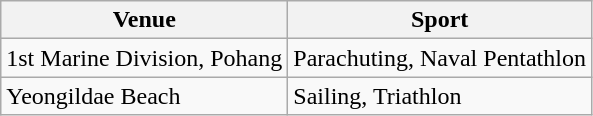<table class=wikitable>
<tr>
<th>Venue</th>
<th>Sport</th>
</tr>
<tr>
<td>1st Marine Division, Pohang</td>
<td>Parachuting, Naval Pentathlon</td>
</tr>
<tr>
<td>Yeongildae Beach</td>
<td>Sailing, Triathlon</td>
</tr>
</table>
